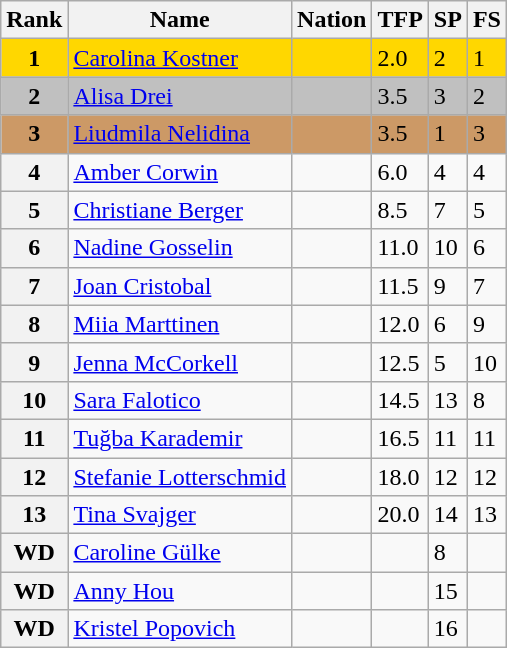<table class="wikitable">
<tr>
<th>Rank</th>
<th>Name</th>
<th>Nation</th>
<th>TFP</th>
<th>SP</th>
<th>FS</th>
</tr>
<tr bgcolor="gold">
<td align="center"><strong>1</strong></td>
<td><a href='#'>Carolina Kostner</a></td>
<td></td>
<td>2.0</td>
<td>2</td>
<td>1</td>
</tr>
<tr bgcolor="silver">
<td align="center"><strong>2</strong></td>
<td><a href='#'>Alisa Drei</a></td>
<td></td>
<td>3.5</td>
<td>3</td>
<td>2</td>
</tr>
<tr bgcolor="cc9966">
<td align="center"><strong>3</strong></td>
<td><a href='#'>Liudmila Nelidina</a></td>
<td></td>
<td>3.5</td>
<td>1</td>
<td>3</td>
</tr>
<tr>
<th>4</th>
<td><a href='#'>Amber Corwin</a></td>
<td></td>
<td>6.0</td>
<td>4</td>
<td>4</td>
</tr>
<tr>
<th>5</th>
<td><a href='#'>Christiane Berger</a></td>
<td></td>
<td>8.5</td>
<td>7</td>
<td>5</td>
</tr>
<tr>
<th>6</th>
<td><a href='#'>Nadine Gosselin</a></td>
<td></td>
<td>11.0</td>
<td>10</td>
<td>6</td>
</tr>
<tr>
<th>7</th>
<td><a href='#'>Joan Cristobal</a></td>
<td></td>
<td>11.5</td>
<td>9</td>
<td>7</td>
</tr>
<tr>
<th>8</th>
<td><a href='#'>Miia Marttinen</a></td>
<td></td>
<td>12.0</td>
<td>6</td>
<td>9</td>
</tr>
<tr>
<th>9</th>
<td><a href='#'>Jenna McCorkell</a></td>
<td></td>
<td>12.5</td>
<td>5</td>
<td>10</td>
</tr>
<tr>
<th>10</th>
<td><a href='#'>Sara Falotico</a></td>
<td></td>
<td>14.5</td>
<td>13</td>
<td>8</td>
</tr>
<tr>
<th>11</th>
<td><a href='#'>Tuğba Karademir</a></td>
<td></td>
<td>16.5</td>
<td>11</td>
<td>11</td>
</tr>
<tr>
<th>12</th>
<td><a href='#'>Stefanie Lotterschmid</a></td>
<td></td>
<td>18.0</td>
<td>12</td>
<td>12</td>
</tr>
<tr>
<th>13</th>
<td><a href='#'>Tina Svajger</a></td>
<td></td>
<td>20.0</td>
<td>14</td>
<td>13</td>
</tr>
<tr>
<th>WD</th>
<td><a href='#'>Caroline Gülke</a></td>
<td></td>
<td></td>
<td>8</td>
<td></td>
</tr>
<tr>
<th>WD</th>
<td><a href='#'>Anny Hou</a></td>
<td></td>
<td></td>
<td>15</td>
<td></td>
</tr>
<tr>
<th>WD</th>
<td><a href='#'>Kristel Popovich</a></td>
<td></td>
<td></td>
<td>16</td>
<td></td>
</tr>
</table>
